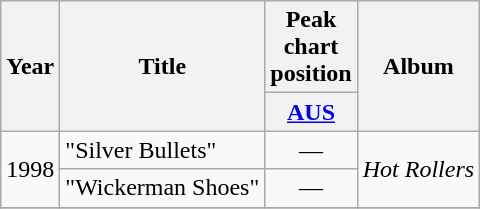<table class="wikitable plainrowheaders">
<tr>
<th rowspan="2" width="1em">Year</th>
<th rowspan="2">Title</th>
<th colspan="1">Peak chart<br>position</th>
<th rowspan="2">Album</th>
</tr>
<tr>
<th width="35"><a href='#'>AUS</a></th>
</tr>
<tr>
<td rowspan=2>1998</td>
<td>"Silver Bullets"</td>
<td align="center">—</td>
<td rowspan=2><em>Hot Rollers</em></td>
</tr>
<tr>
<td>"Wickerman Shoes"</td>
<td align="center">—</td>
</tr>
<tr>
</tr>
</table>
